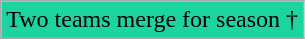<table class="wikitable">
<tr>
<td style="background-color:#1CD3A2;">Two teams merge for season †</td>
</tr>
</table>
